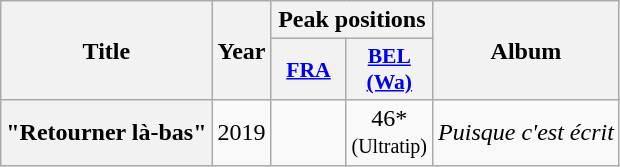<table class="wikitable plainrowheaders" style="text-align:center">
<tr>
<th scope="col" rowspan="2">Title</th>
<th scope="col" rowspan="2">Year</th>
<th scope="col" colspan="2">Peak positions</th>
<th scope="col" rowspan="2">Album</th>
</tr>
<tr>
<th scope="col" style="width:3em;font-size:90%;"><a href='#'>FRA</a><br></th>
<th scope="col" style="width:3em;font-size:90%;"><a href='#'>BEL <br>(Wa)</a><br></th>
</tr>
<tr>
<th scope="row">"Retourner là-bas"</th>
<td>2019</td>
<td></td>
<td>46*<br><small>(Ultratip)</small></td>
<td><em>Puisque c'est écrit</em></td>
</tr>
</table>
